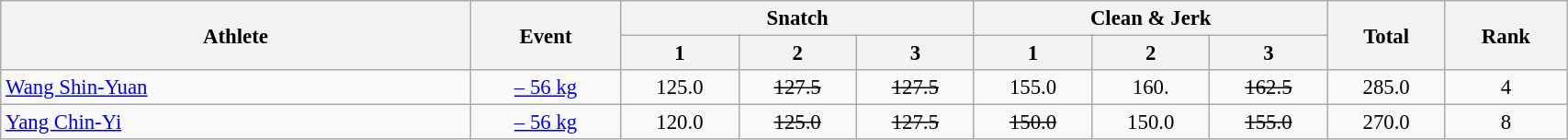<table class=wikitable style="font-size:95%" width="90%">
<tr>
<th rowspan="2">Athlete</th>
<th rowspan="2">Event</th>
<th colspan="3">Snatch</th>
<th colspan="3">Clean & Jerk</th>
<th rowspan="2">Total</th>
<th rowspan="2">Rank</th>
</tr>
<tr>
<th>1</th>
<th>2</th>
<th>3</th>
<th>1</th>
<th>2</th>
<th>3</th>
</tr>
<tr>
<td width=30%><a href='#'>Wang Shin-Yuan</a></td>
<td align=center><a href='#'>– 56 kg</a></td>
<td align=center>125.0</td>
<td align=center><s>127.5</s></td>
<td align=center><s>127.5</s></td>
<td align=center>155.0</td>
<td align=center>160.</td>
<td align=center><s>162.5</s></td>
<td align=center>285.0</td>
<td align=center>4</td>
</tr>
<tr>
<td width=30%><a href='#'>Yang Chin-Yi</a></td>
<td align=center><a href='#'>– 56 kg</a></td>
<td align=center>120.0</td>
<td align=center><s>125.0</s></td>
<td align=center><s>127.5</s></td>
<td align=center><s>150.0</s></td>
<td align=center>150.0</td>
<td align=center><s>155.0</s></td>
<td align=center>270.0</td>
<td align=center>8</td>
</tr>
</table>
